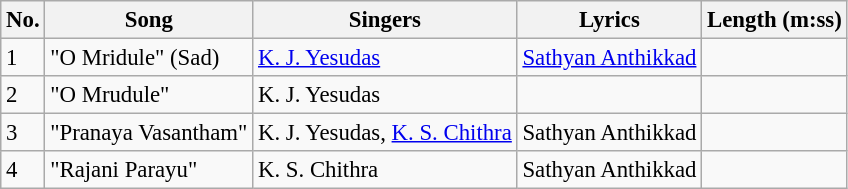<table class="wikitable" style="font-size:95%;">
<tr>
<th>No.</th>
<th>Song</th>
<th>Singers</th>
<th>Lyrics</th>
<th>Length (m:ss)</th>
</tr>
<tr>
<td>1</td>
<td>"O Mridule" (Sad)</td>
<td><a href='#'>K. J. Yesudas</a></td>
<td><a href='#'>Sathyan Anthikkad</a></td>
<td></td>
</tr>
<tr>
<td>2</td>
<td>"O Mrudule"</td>
<td>K. J. Yesudas</td>
<td Sathyan Anthikkad></td>
</tr>
<tr>
<td>3</td>
<td>"Pranaya Vasantham"</td>
<td>K. J. Yesudas, <a href='#'>K. S. Chithra</a></td>
<td>Sathyan Anthikkad</td>
<td></td>
</tr>
<tr>
<td>4</td>
<td>"Rajani Parayu"</td>
<td>K. S. Chithra</td>
<td>Sathyan Anthikkad</td>
<td></td>
</tr>
</table>
